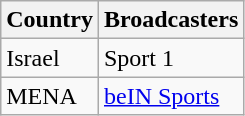<table class="wikitable sortable">
<tr>
<th>Country</th>
<th>Broadcasters</th>
</tr>
<tr>
<td>Israel</td>
<td>Sport 1</td>
</tr>
<tr>
<td>MENA</td>
<td><a href='#'>beIN Sports</a></td>
</tr>
</table>
